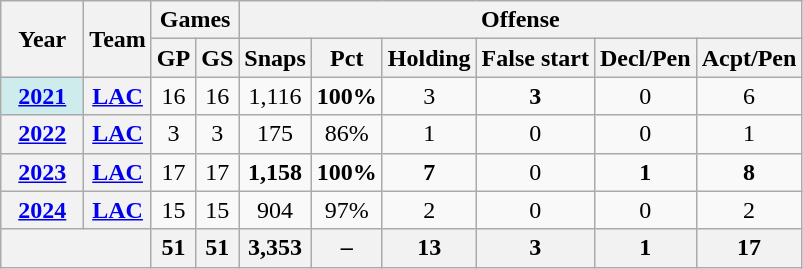<table class="wikitable" style="text-align:center;">
<tr>
<th rowspan="2">Year</th>
<th rowspan="2">Team</th>
<th colspan="2">Games</th>
<th colspan="8">Offense</th>
</tr>
<tr>
<th>GP</th>
<th>GS</th>
<th>Snaps</th>
<th>Pct</th>
<th>Holding</th>
<th>False start</th>
<th>Decl/Pen</th>
<th>Acpt/Pen</th>
</tr>
<tr>
<th style="background:#cfecec; width:3em;"><a href='#'>2021</a></th>
<th><a href='#'>LAC</a></th>
<td>16</td>
<td>16</td>
<td>1,116</td>
<td><strong>100%</strong></td>
<td>3</td>
<td><strong>3</strong></td>
<td>0</td>
<td>6</td>
</tr>
<tr>
<th><a href='#'>2022</a></th>
<th><a href='#'>LAC</a></th>
<td>3</td>
<td>3</td>
<td>175</td>
<td>86%</td>
<td>1</td>
<td>0</td>
<td>0</td>
<td>1</td>
</tr>
<tr>
<th><a href='#'>2023</a></th>
<th><a href='#'>LAC</a></th>
<td>17</td>
<td>17</td>
<td><strong>1,158</strong></td>
<td><strong>100%</strong></td>
<td><strong>7</strong></td>
<td>0</td>
<td><strong>1</strong></td>
<td><strong>8</strong></td>
</tr>
<tr>
<th><a href='#'>2024</a></th>
<th><a href='#'>LAC</a></th>
<td>15</td>
<td>15</td>
<td>904</td>
<td>97%</td>
<td>2</td>
<td>0</td>
<td>0</td>
<td>2</td>
</tr>
<tr>
<th colspan="2"></th>
<th>51</th>
<th>51</th>
<th>3,353</th>
<th>–</th>
<th>13</th>
<th>3</th>
<th>1</th>
<th>17</th>
</tr>
</table>
